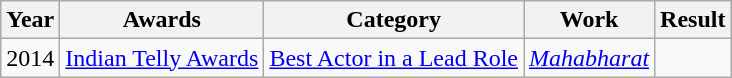<table class="wikitable">
<tr>
<th>Year</th>
<th>Awards</th>
<th>Category</th>
<th>Work</th>
<th>Result</th>
</tr>
<tr>
<td>2014</td>
<td><a href='#'>Indian Telly Awards</a></td>
<td><a href='#'>Best Actor in a Lead Role</a></td>
<td><a href='#'><em>Mahabharat</em></a></td>
<td></td>
</tr>
</table>
